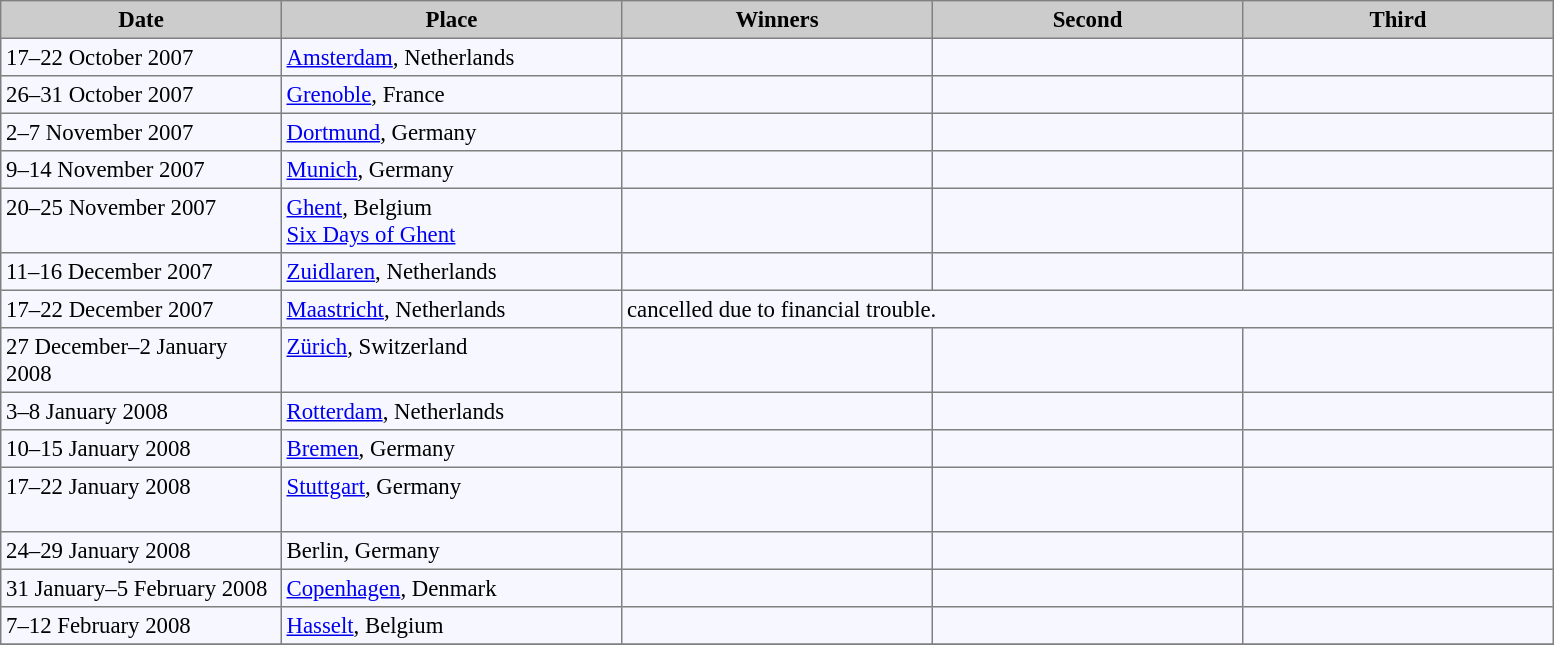<table bgcolor="#f7f8ff" cellpadding="3" cellspacing="0" border="1" style="font-size: 95%; border: gray solid 1px; border-collapse: collapse;">
<tr bgcolor="#CCCCCC">
<td align="center" width="180"><strong>Date</strong></td>
<td align="center" width="220"><strong>Place</strong></td>
<td align="center" width="200"><strong>Winners</strong></td>
<td align="center" width="200"><strong>Second</strong></td>
<td align="center" width="200"><strong>Third</strong></td>
</tr>
<tr align="left" valign=top>
<td>17–22 October 2007</td>
<td><a href='#'>Amsterdam</a>, Netherlands</td>
<td> <br> </td>
<td> <br> </td>
<td> <br> </td>
</tr>
<tr align="left" valign=top>
<td>26–31 October 2007</td>
<td><a href='#'>Grenoble</a>, France</td>
<td> <br> </td>
<td> <br> </td>
<td> <br> </td>
</tr>
<tr align="left" valign=top>
<td>2–7 November 2007</td>
<td><a href='#'>Dortmund</a>, Germany</td>
<td> <br> </td>
<td>  <br></td>
<td> <br> </td>
</tr>
<tr align="left" valign=top>
<td>9–14 November 2007</td>
<td><a href='#'>Munich</a>, Germany</td>
<td> <br> </td>
<td>  <br></td>
<td> <br> </td>
</tr>
<tr align="left" valign=top>
<td>20–25 November 2007</td>
<td><a href='#'>Ghent</a>, Belgium <br><a href='#'>Six Days of Ghent</a></td>
<td><br> </td>
<td><br> </td>
<td> <br> </td>
</tr>
<tr align="left" valign=top>
<td>11–16 December 2007</td>
<td><a href='#'>Zuidlaren</a>, Netherlands</td>
<td><br> </td>
<td>  <br></td>
<td> <br> </td>
</tr>
<tr align="left" valign=top>
<td>17–22 December 2007</td>
<td><a href='#'>Maastricht</a>, Netherlands</td>
<td colspan=3>cancelled due to financial trouble.</td>
</tr>
<tr align="left" valign=top>
<td>27 December–2 January 2008</td>
<td><a href='#'>Zürich</a>, Switzerland</td>
<td><br> </td>
<td><br> </td>
<td> <br> </td>
</tr>
<tr align="left" valign=top>
<td>3–8 January 2008</td>
<td><a href='#'>Rotterdam</a>, Netherlands</td>
<td> <br> </td>
<td><br> </td>
<td><br> </td>
</tr>
<tr align="left" valign=top>
<td>10–15 January 2008</td>
<td><a href='#'>Bremen</a>, Germany</td>
<td><br> </td>
<td>  <br></td>
<td><br> </td>
</tr>
<tr align="left" valign=top>
<td>17–22 January 2008</td>
<td><a href='#'>Stuttgart</a>, Germany</td>
<td><br>  <br> </td>
<td> <br>  <br> </td>
<td> <br>  <br> </td>
</tr>
<tr align="left" valign=top>
<td>24–29 January 2008</td>
<td>Berlin, Germany</td>
<td><br> </td>
<td> <br> </td>
<td> <br> </td>
</tr>
<tr align="left" valign=top>
<td>31 January–5 February 2008</td>
<td><a href='#'>Copenhagen</a>, Denmark</td>
<td><br> </td>
<td> <br> </td>
<td> <br> </td>
</tr>
<tr align="left" valign=top>
<td>7–12 February 2008</td>
<td><a href='#'>Hasselt</a>, Belgium</td>
<td><br> </td>
<td> <br> </td>
<td> <br> </td>
</tr>
<tr align="left" valign=top>
</tr>
</table>
